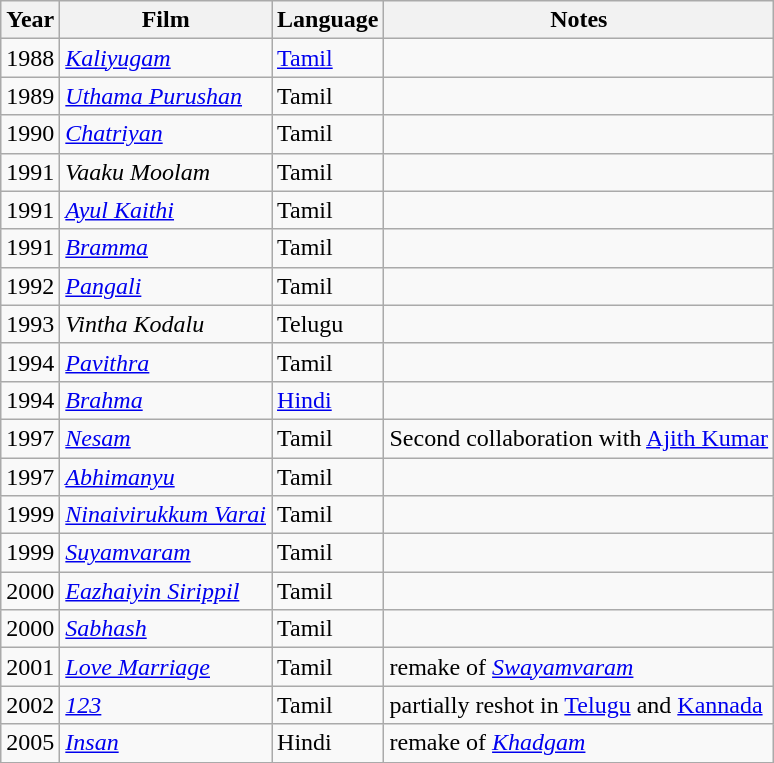<table class="wikitable sortable">
<tr>
<th>Year</th>
<th>Film</th>
<th>Language</th>
<th class=unsortable>Notes</th>
</tr>
<tr>
<td>1988</td>
<td><em><a href='#'>Kaliyugam</a></em></td>
<td><a href='#'>Tamil</a></td>
<td></td>
</tr>
<tr>
<td>1989</td>
<td><em><a href='#'>Uthama Purushan</a></em></td>
<td>Tamil</td>
<td></td>
</tr>
<tr>
<td>1990</td>
<td><em><a href='#'>Chatriyan</a></em></td>
<td>Tamil</td>
<td></td>
</tr>
<tr>
<td>1991</td>
<td><em>Vaaku Moolam</em></td>
<td>Tamil</td>
<td></td>
</tr>
<tr>
<td>1991</td>
<td><em><a href='#'>Ayul Kaithi</a></em></td>
<td>Tamil</td>
<td></td>
</tr>
<tr>
<td>1991</td>
<td><em><a href='#'>Bramma</a></em></td>
<td>Tamil</td>
<td></td>
</tr>
<tr>
<td>1992</td>
<td><em><a href='#'>Pangali</a></em></td>
<td>Tamil</td>
<td></td>
</tr>
<tr>
<td>1993</td>
<td><em>Vintha Kodalu</em></td>
<td>Telugu</td>
<td></td>
</tr>
<tr>
<td>1994</td>
<td><em><a href='#'>Pavithra</a></em></td>
<td>Tamil</td>
<td></td>
</tr>
<tr>
<td>1994</td>
<td><em><a href='#'>Brahma</a></em></td>
<td><a href='#'>Hindi</a></td>
<td></td>
</tr>
<tr>
<td>1997</td>
<td><em><a href='#'>Nesam</a></em></td>
<td>Tamil</td>
<td>Second collaboration with <a href='#'>Ajith Kumar</a></td>
</tr>
<tr>
<td>1997</td>
<td><em><a href='#'>Abhimanyu</a></em></td>
<td>Tamil</td>
<td></td>
</tr>
<tr>
<td>1999</td>
<td><em><a href='#'>Ninaivirukkum Varai</a></em></td>
<td>Tamil</td>
<td></td>
</tr>
<tr>
<td>1999</td>
<td><em><a href='#'>Suyamvaram</a></em></td>
<td>Tamil</td>
<td></td>
</tr>
<tr>
<td>2000</td>
<td><em><a href='#'>Eazhaiyin Sirippil</a></em></td>
<td>Tamil</td>
<td></td>
</tr>
<tr>
<td>2000</td>
<td><em><a href='#'>Sabhash</a></em></td>
<td>Tamil</td>
<td></td>
</tr>
<tr>
<td>2001</td>
<td><em><a href='#'>Love Marriage</a></em></td>
<td>Tamil</td>
<td>remake of <em><a href='#'>Swayamvaram</a></em></td>
</tr>
<tr>
<td>2002</td>
<td><em><a href='#'>123</a></em></td>
<td>Tamil</td>
<td>partially reshot in <a href='#'>Telugu</a> and <a href='#'>Kannada</a></td>
</tr>
<tr>
<td>2005</td>
<td><em><a href='#'>Insan</a></em></td>
<td>Hindi</td>
<td>remake of <em><a href='#'>Khadgam</a></em></td>
</tr>
</table>
